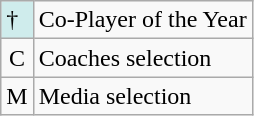<table class="wikitable">
<tr>
<td style="background:#cfecec;">†</td>
<td>Co-Player of the Year</td>
</tr>
<tr>
<td style="text-align:center;">C</td>
<td>Coaches selection</td>
</tr>
<tr>
<td style="text-align:center;">M</td>
<td>Media selection</td>
</tr>
</table>
